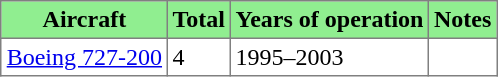<table class="toccolours sortable" border="1" cellpadding="3" style="margin:1em auto; border-collapse:collapse">
<tr bgcolor=lightgreen>
<th>Aircraft</th>
<th>Total</th>
<th>Years of operation</th>
<th>Notes</th>
</tr>
<tr>
<td><a href='#'>Boeing 727-200</a></td>
<td>4</td>
<td>1995–2003</td>
<td></td>
</tr>
</table>
